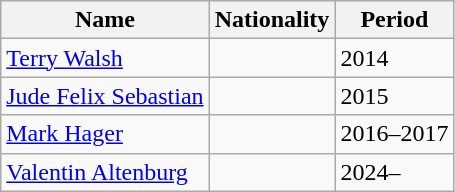<table class="wikitable">
<tr>
<th>Name</th>
<th>Nationality</th>
<th style="text-align:center;">Period</th>
</tr>
<tr>
<td><a href='#'>Terry Walsh</a></td>
<td></td>
<td>2014</td>
</tr>
<tr>
<td><a href='#'>Jude Felix Sebastian</a></td>
<td></td>
<td>2015</td>
</tr>
<tr>
<td><a href='#'>Mark Hager</a></td>
<td></td>
<td>2016–2017</td>
</tr>
<tr>
<td><a href='#'>Valentin Altenburg</a></td>
<td></td>
<td>2024–</td>
</tr>
</table>
